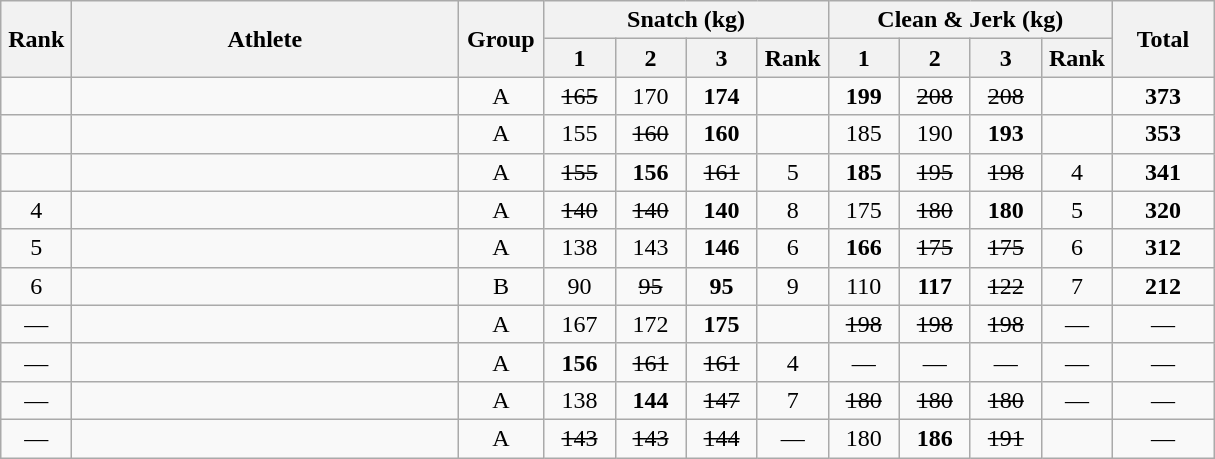<table class = "wikitable" style="text-align:center;">
<tr>
<th rowspan=2 width=40>Rank</th>
<th rowspan=2 width=250>Athlete</th>
<th rowspan=2 width=50>Group</th>
<th colspan=4>Snatch (kg)</th>
<th colspan=4>Clean & Jerk (kg)</th>
<th rowspan=2 width=60>Total</th>
</tr>
<tr |->
<th width=40>1</th>
<th width=40>2</th>
<th width=40>3</th>
<th width=40>Rank</th>
<th width=40>1</th>
<th width=40>2</th>
<th width=40>3</th>
<th width=40>Rank</th>
</tr>
<tr>
<td></td>
<td align=left></td>
<td>A</td>
<td><s>165</s></td>
<td>170</td>
<td><strong>174</strong></td>
<td></td>
<td><strong>199</strong></td>
<td><s>208</s></td>
<td><s>208</s></td>
<td></td>
<td><strong>373</strong></td>
</tr>
<tr>
<td></td>
<td align=left></td>
<td>A</td>
<td>155</td>
<td><s>160</s></td>
<td><strong>160</strong></td>
<td></td>
<td>185</td>
<td>190</td>
<td><strong>193</strong></td>
<td></td>
<td><strong>353</strong></td>
</tr>
<tr>
<td></td>
<td align=left></td>
<td>A</td>
<td><s>155</s></td>
<td><strong>156</strong></td>
<td><s>161</s></td>
<td>5</td>
<td><strong>185</strong></td>
<td><s>195</s></td>
<td><s>198</s></td>
<td>4</td>
<td><strong>341</strong></td>
</tr>
<tr>
<td>4</td>
<td align=left></td>
<td>A</td>
<td><s>140</s></td>
<td><s>140</s></td>
<td><strong>140</strong></td>
<td>8</td>
<td>175</td>
<td><s>180</s></td>
<td><strong>180</strong></td>
<td>5</td>
<td><strong>320</strong></td>
</tr>
<tr>
<td>5</td>
<td align=left></td>
<td>A</td>
<td>138</td>
<td>143</td>
<td><strong>146</strong></td>
<td>6</td>
<td><strong>166</strong></td>
<td><s>175</s></td>
<td><s>175</s></td>
<td>6</td>
<td><strong>312</strong></td>
</tr>
<tr>
<td>6</td>
<td align=left></td>
<td>B</td>
<td>90</td>
<td><s>95</s></td>
<td><strong>95</strong></td>
<td>9</td>
<td>110</td>
<td><strong>117</strong></td>
<td><s>122</s></td>
<td>7</td>
<td><strong>212</strong></td>
</tr>
<tr>
<td>—</td>
<td align=left></td>
<td>A</td>
<td>167</td>
<td>172</td>
<td><strong>175</strong></td>
<td></td>
<td><s>198</s></td>
<td><s>198</s></td>
<td><s>198</s></td>
<td>—</td>
<td>—</td>
</tr>
<tr>
<td>—</td>
<td align=left></td>
<td>A</td>
<td><strong>156</strong></td>
<td><s>161</s></td>
<td><s>161</s></td>
<td>4</td>
<td>—</td>
<td>—</td>
<td>—</td>
<td>—</td>
<td>—</td>
</tr>
<tr>
<td>—</td>
<td align=left></td>
<td>A</td>
<td>138</td>
<td><strong>144</strong></td>
<td><s>147</s></td>
<td>7</td>
<td><s>180</s></td>
<td><s>180</s></td>
<td><s>180</s></td>
<td>—</td>
<td>—</td>
</tr>
<tr>
<td>—</td>
<td align=left></td>
<td>A</td>
<td><s>143</s></td>
<td><s>143</s></td>
<td><s>144</s></td>
<td>—</td>
<td>180</td>
<td><strong>186</strong></td>
<td><s>191</s></td>
<td></td>
<td>—</td>
</tr>
</table>
